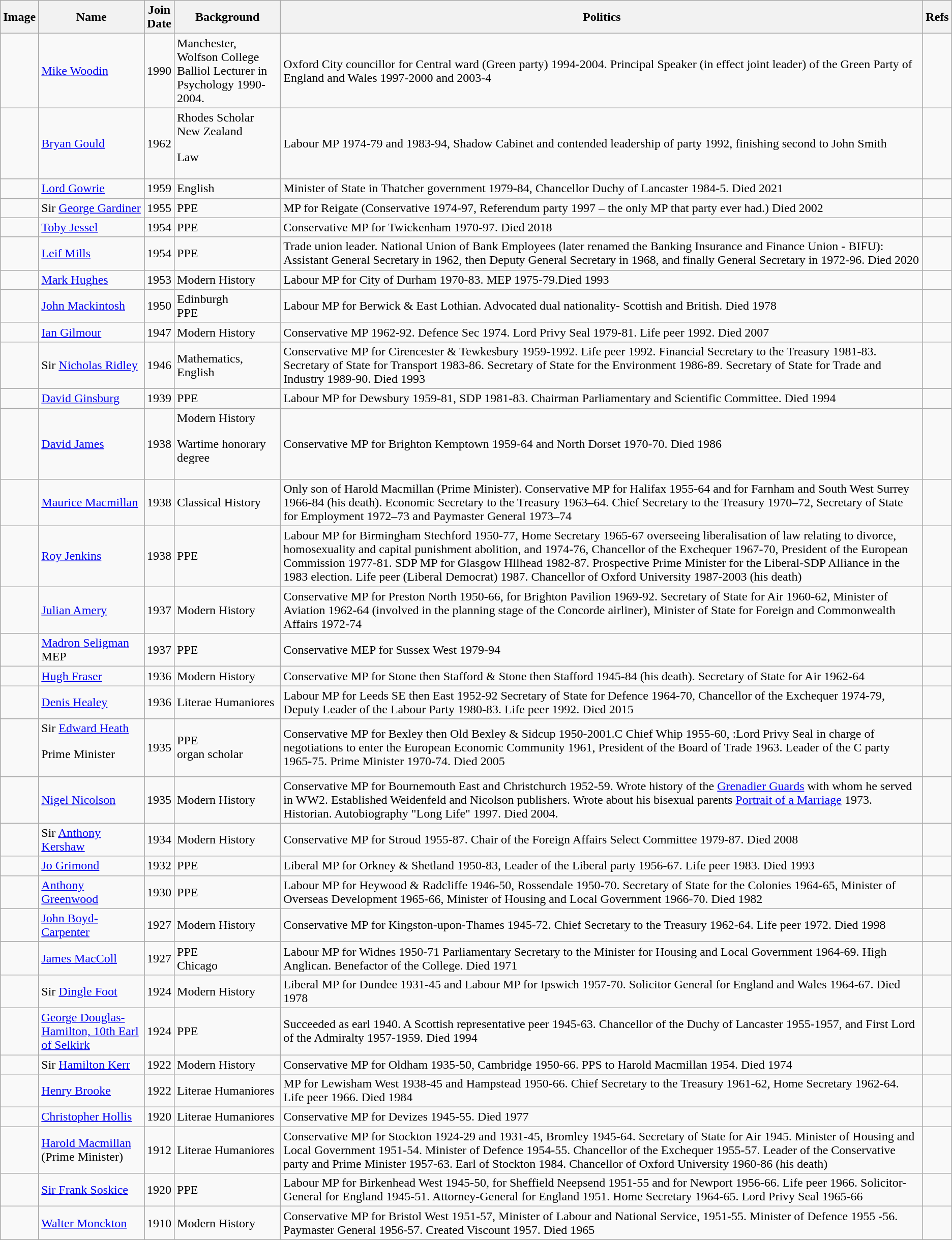<table class="wikitable sortable">
<tr>
<th class="unsortable">Image</th>
<th>Name</th>
<th>Join<br>Date</th>
<th>Background</th>
<th>Politics</th>
<th>Refs</th>
</tr>
<tr>
<td></td>
<td><a href='#'>Mike Woodin</a></td>
<td>1990</td>
<td>Manchester, Wolfson College<br>Balliol Lecturer in Psychology 1990-2004.</td>
<td>Oxford City councillor for Central ward (Green party) 1994-2004. Principal Speaker (in effect joint leader) of the Green Party of England and Wales 1997-2000 and 2003-4</td>
<td></td>
</tr>
<tr>
<td></td>
<td><a href='#'>Bryan Gould</a></td>
<td>1962</td>
<td>Rhodes Scholar<br>New Zealand<p>Law</p></td>
<td>Labour MP 1974-79 and 1983-94, Shadow Cabinet and contended leadership of party 1992, finishing second to John Smith</td>
<td></td>
</tr>
<tr>
<td></td>
<td><a href='#'>Lord Gowrie</a></td>
<td>1959</td>
<td>English</td>
<td>Minister of State in Thatcher government 1979-84, Chancellor Duchy of Lancaster 1984-5. Died 2021</td>
<td></td>
</tr>
<tr>
<td></td>
<td>Sir <a href='#'>George Gardiner</a></td>
<td>1955</td>
<td>PPE</td>
<td>MP for Reigate (Conservative 1974-97, Referendum party 1997 – the only MP that party ever had.) Died 2002</td>
<td></td>
</tr>
<tr>
<td></td>
<td><a href='#'>Toby Jessel</a></td>
<td>1954</td>
<td>PPE</td>
<td>Conservative MP for Twickenham 1970-97. Died 2018</td>
<td></td>
</tr>
<tr>
<td></td>
<td><a href='#'>Leif Mills</a></td>
<td>1954</td>
<td>PPE</td>
<td>Trade union leader. National Union of Bank Employees (later renamed the Banking Insurance and Finance Union - BIFU): Assistant General Secretary in 1962, then Deputy General Secretary in 1968, and finally General Secretary in 1972-96. Died 2020</td>
<td></td>
</tr>
<tr>
<td></td>
<td><a href='#'>Mark Hughes</a></td>
<td>1953</td>
<td>Modern History</td>
<td>Labour MP for City of Durham 1970-83. MEP 1975-79.Died 1993</td>
<td></td>
</tr>
<tr>
<td></td>
<td><a href='#'>John Mackintosh</a></td>
<td>1950</td>
<td>Edinburgh<br>PPE</td>
<td>Labour MP for Berwick & East Lothian. Advocated dual nationality- Scottish and British. Died 1978</td>
<td></td>
</tr>
<tr>
<td></td>
<td><a href='#'>Ian Gilmour</a></td>
<td>1947</td>
<td>Modern History</td>
<td>Conservative MP 1962-92. Defence Sec 1974. Lord Privy Seal 1979-81. Life peer 1992. Died 2007</td>
<td></td>
</tr>
<tr>
<td></td>
<td>Sir <a href='#'>Nicholas Ridley</a></td>
<td>1946</td>
<td>Mathematics, English</td>
<td>Conservative MP for Cirencester & Tewkesbury 1959-1992. Life peer 1992. Financial Secretary to the Treasury 1981-83. Secretary of State for Transport 1983-86. Secretary of State for the Environment 1986-89.  Secretary of State for Trade and Industry 1989-90. Died 1993</td>
<td></td>
</tr>
<tr>
<td></td>
<td><a href='#'>David Ginsburg</a></td>
<td>1939</td>
<td>PPE</td>
<td>Labour MP for Dewsbury 1959-81, SDP 1981-83. Chairman Parliamentary and Scientific Committee. Died 1994</td>
<td></td>
</tr>
<tr>
<td></td>
<td><a href='#'>David James</a></td>
<td>1938</td>
<td>Modern History<p>Wartime honorary degree</p></td>
<td>Conservative MP for Brighton Kemptown 1959-64 and North Dorset 1970-70. Died 1986</td>
<td></td>
</tr>
<tr>
<td></td>
<td><a href='#'>Maurice Macmillan</a></td>
<td>1938</td>
<td>Classical History</td>
<td>Only son of Harold Macmillan (Prime Minister). Conservative MP for Halifax 1955-64 and for Farnham and South West Surrey 1966-84 (his death). Economic Secretary to the Treasury 1963–64.  Chief Secretary to the Treasury 1970–72, Secretary of State for Employment 1972–73 and Paymaster General 1973–74</td>
<td></td>
</tr>
<tr>
<td></td>
<td><a href='#'>Roy Jenkins</a></td>
<td>1938</td>
<td>PPE</td>
<td>Labour MP for Birmingham Stechford 1950-77, Home Secretary 1965-67 overseeing liberalisation of law relating to divorce, homosexuality and capital punishment abolition, and 1974-76, Chancellor of the Exchequer 1967-70, President of the European Commission 1977-81. SDP MP for Glasgow Hllhead 1982-87. Prospective Prime Minister for the Liberal-SDP Alliance in the 1983 election. Life peer (Liberal Democrat) 1987. Chancellor of Oxford University 1987-2003 (his death)</td>
<td></td>
</tr>
<tr>
<td></td>
<td><a href='#'>Julian Amery</a></td>
<td>1937</td>
<td>Modern History</td>
<td>Conservative MP for Preston North 1950-66, for Brighton Pavilion 1969-92. Secretary of State for Air 1960-62, Minister of Aviation 1962-64 (involved in the planning stage of the Concorde airliner), Minister of State for Foreign and Commonwealth Affairs 1972-74</td>
<td></td>
</tr>
<tr>
<td></td>
<td><a href='#'>Madron Seligman</a><br>MEP</td>
<td>1937</td>
<td>PPE</td>
<td>Conservative MEP for Sussex West 1979-94</td>
<td></td>
</tr>
<tr>
<td></td>
<td><a href='#'>Hugh Fraser</a></td>
<td>1936</td>
<td>Modern History</td>
<td>Conservative MP for Stone then Stafford & Stone then Stafford 1945-84 (his death). Secretary of State for Air 1962-64</td>
<td></td>
</tr>
<tr>
<td></td>
<td><a href='#'>Denis Healey</a></td>
<td>1936</td>
<td>Literae Humaniores</td>
<td>Labour MP for Leeds SE then East 1952-92 Secretary of State for Defence 1964-70, Chancellor of the Exchequer 1974-79, Deputy Leader of the Labour Party 1980-83. Life peer 1992. Died 2015</td>
<td></td>
</tr>
<tr>
<td></td>
<td>Sir <a href='#'>Edward Heath</a><p>Prime Minister</p></td>
<td>1935</td>
<td>PPE<br>organ scholar</td>
<td>Conservative MP for Bexley then Old Bexley & Sidcup 1950-2001.C Chief Whip 1955-60, :Lord Privy Seal in charge of negotiations to enter the European Economic Community 1961, President of the Board of Trade 1963. Leader of the C party 1965-75. Prime Minister 1970-74. Died 2005</td>
<td></td>
</tr>
<tr>
<td></td>
<td><a href='#'>Nigel Nicolson</a></td>
<td>1935</td>
<td>Modern History</td>
<td>Conservative MP for Bournemouth East and Christchurch 1952-59. Wrote history of the <a href='#'>Grenadier Guards</a> with whom he served in WW2. Established Weidenfeld and Nicolson publishers. Wrote about his bisexual parents <a href='#'>Portrait of a Marriage</a> 1973. Historian. Autobiography "Long Life" 1997. Died 2004.</td>
<td></td>
</tr>
<tr>
<td></td>
<td>Sir <a href='#'>Anthony Kershaw</a></td>
<td>1934</td>
<td>Modern History</td>
<td>Conservative MP for Stroud 1955-87. Chair of the Foreign Affairs Select Committee 1979-87. Died 2008</td>
<td></td>
</tr>
<tr>
<td></td>
<td><a href='#'>Jo Grimond</a></td>
<td>1932</td>
<td>PPE</td>
<td>Liberal MP for Orkney & Shetland 1950-83, Leader of the Liberal party 1956-67. Life peer 1983. Died 1993</td>
<td></td>
</tr>
<tr>
<td></td>
<td><a href='#'>Anthony Greenwood</a></td>
<td>1930</td>
<td>PPE</td>
<td>Labour MP for Heywood & Radcliffe 1946-50, Rossendale 1950-70.  Secretary of State for the Colonies 1964-65, Minister of Overseas Development 1965-66, Minister of Housing and Local Government 1966-70. Died 1982</td>
<td></td>
</tr>
<tr>
<td></td>
<td><a href='#'>John Boyd-Carpenter</a></td>
<td>1927</td>
<td>Modern History</td>
<td>Conservative MP for Kingston-upon-Thames 1945-72. Chief Secretary to the Treasury 1962-64. Life peer 1972. Died 1998</td>
<td></td>
</tr>
<tr>
<td></td>
<td><a href='#'>James MacColl</a></td>
<td>1927</td>
<td>PPE<br>Chicago</td>
<td>Labour MP for Widnes 1950-71 Parliamentary Secretary to the Minister for Housing and Local Government 1964-69. High Anglican. Benefactor of the College. Died 1971</td>
<td></td>
</tr>
<tr>
<td></td>
<td>Sir <a href='#'>Dingle Foot</a></td>
<td>1924</td>
<td>Modern History</td>
<td>Liberal MP for Dundee 1931-45 and Labour MP for Ipswich 1957-70. Solicitor General for England and Wales 1964-67. Died 1978</td>
<td></td>
</tr>
<tr>
<td></td>
<td><a href='#'>George Douglas-Hamilton, 10th Earl of Selkirk</a></td>
<td>1924</td>
<td>PPE</td>
<td>Succeeded as earl 1940. A Scottish representative peer 1945-63.  Chancellor of the Duchy of Lancaster 1955-1957, and First Lord of the Admiralty 1957-1959. Died 1994</td>
<td></td>
</tr>
<tr>
<td></td>
<td>Sir <a href='#'>Hamilton Kerr</a></td>
<td>1922</td>
<td>Modern History</td>
<td>Conservative MP for Oldham 1935-50, Cambridge 1950-66. PPS to Harold Macmillan 1954. Died 1974</td>
<td></td>
</tr>
<tr>
<td></td>
<td><a href='#'>Henry Brooke</a></td>
<td>1922</td>
<td>Literae Humaniores</td>
<td>MP for Lewisham West 1938-45 and Hampstead 1950-66. Chief Secretary to the Treasury 1961-62, Home Secretary 1962-64. Life peer 1966. Died 1984</td>
<td></td>
</tr>
<tr>
<td></td>
<td><a href='#'>Christopher Hollis</a></td>
<td>1920</td>
<td>Literae Humaniores</td>
<td>Conservative MP for Devizes 1945-55. Died 1977</td>
<td></td>
</tr>
<tr>
<td></td>
<td><a href='#'>Harold Macmillan</a> (Prime Minister)</td>
<td>1912</td>
<td>Literae Humaniores</td>
<td>Conservative MP for Stockton 1924-29 and 1931-45, Bromley 1945-64. Secretary of State for Air 1945. Minister of Housing and Local Government 1951-54. Minister of Defence 1954-55. Chancellor of the Exchequer 1955-57. Leader of the Conservative party and Prime Minister 1957-63. Earl of Stockton 1984. Chancellor of Oxford University 1960-86 (his death)</td>
<td></td>
</tr>
<tr>
<td></td>
<td><a href='#'>Sir Frank Soskice</a></td>
<td>1920</td>
<td>PPE</td>
<td>Labour MP for Birkenhead West 1945-50, for Sheffield Neepsend 1951-55 and for Newport 1956-66. Life peer 1966. Solicitor-General for England 1945-51. Attorney-General for England 1951. Home Secretary 1964-65. Lord Privy Seal 1965-66</td>
<td></td>
</tr>
<tr>
<td></td>
<td><a href='#'>Walter Monckton</a></td>
<td>1910</td>
<td>Modern History</td>
<td>Conservative MP for Bristol West 1951-57, Minister of Labour and National Service, 1951-55. Minister of Defence 1955 -56. Paymaster General 1956-57. Created Viscount 1957. Died 1965</td>
<td></td>
</tr>
</table>
